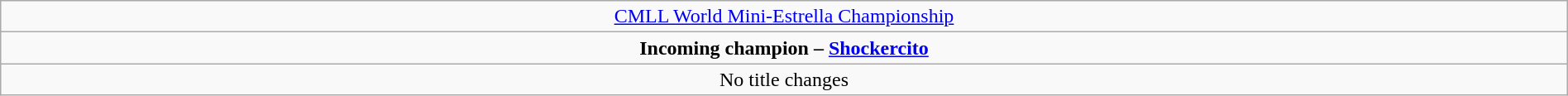<table class="wikitable" style="text-align:center; width:100%;">
<tr>
<td colspan="5" style="text-align: center;"><a href='#'>CMLL World Mini-Estrella Championship</a></td>
</tr>
<tr>
<td colspan="5" style="text-align: center;"><strong>Incoming champion – <a href='#'>Shockercito</a></strong></td>
</tr>
<tr>
<td colspan="5">No title changes</td>
</tr>
</table>
